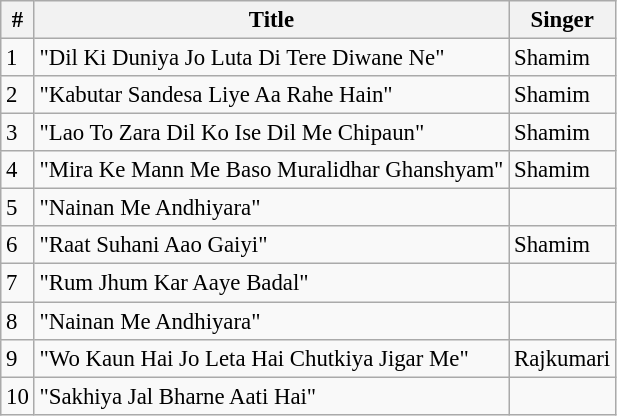<table class="wikitable" style="font-size:95%;">
<tr>
<th>#</th>
<th>Title</th>
<th>Singer</th>
</tr>
<tr>
<td>1</td>
<td>"Dil Ki Duniya Jo Luta Di Tere Diwane Ne"</td>
<td>Shamim</td>
</tr>
<tr>
<td>2</td>
<td>"Kabutar Sandesa Liye Aa Rahe Hain"</td>
<td>Shamim</td>
</tr>
<tr>
<td>3</td>
<td>"Lao To Zara Dil Ko Ise Dil Me Chipaun"</td>
<td>Shamim</td>
</tr>
<tr>
<td>4</td>
<td>"Mira Ke Mann Me Baso Muralidhar Ghanshyam"</td>
<td>Shamim</td>
</tr>
<tr>
<td>5</td>
<td>"Nainan Me Andhiyara"</td>
<td></td>
</tr>
<tr>
<td>6</td>
<td>"Raat Suhani Aao Gaiyi"</td>
<td>Shamim</td>
</tr>
<tr>
<td>7</td>
<td>"Rum Jhum Kar Aaye Badal"</td>
<td></td>
</tr>
<tr>
<td>8</td>
<td>"Nainan Me Andhiyara"</td>
<td></td>
</tr>
<tr>
<td>9</td>
<td>"Wo Kaun Hai Jo Leta Hai Chutkiya Jigar Me"</td>
<td>Rajkumari</td>
</tr>
<tr>
<td>10</td>
<td>"Sakhiya Jal Bharne Aati Hai"</td>
<td></td>
</tr>
</table>
